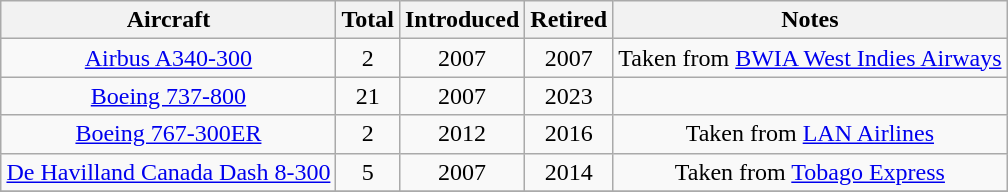<table class="wikitable" style="border-collapse:collapse;text-align:center;margin:auto;">
<tr>
<th>Aircraft</th>
<th>Total</th>
<th>Introduced</th>
<th>Retired</th>
<th>Notes</th>
</tr>
<tr>
<td><a href='#'>Airbus A340-300</a></td>
<td>2</td>
<td>2007</td>
<td>2007</td>
<td>Taken from <a href='#'>BWIA West Indies Airways</a></td>
</tr>
<tr>
<td><a href='#'>Boeing 737-800</a></td>
<td>21</td>
<td>2007</td>
<td>2023</td>
<td></td>
</tr>
<tr>
<td><a href='#'>Boeing 767-300ER</a></td>
<td>2</td>
<td>2012</td>
<td>2016</td>
<td>Taken from <a href='#'>LAN Airlines</a></td>
</tr>
<tr>
<td><a href='#'>De Havilland Canada Dash 8-300</a></td>
<td>5</td>
<td>2007</td>
<td>2014</td>
<td>Taken from <a href='#'>Tobago Express</a></td>
</tr>
<tr>
</tr>
</table>
